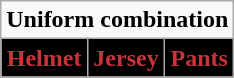<table class="wikitable"  style="display: inline-table;">
<tr>
<td align="center" Colspan="3"><strong>Uniform combination</strong></td>
</tr>
<tr align="center">
<td style="background:#000000; color:#cb333b"><strong>Helmet</strong></td>
<td style="background:#000000; color:#cb333b"><strong>Jersey</strong></td>
<td style="background:#000000; color:#cb333b"><strong>Pants</strong></td>
</tr>
</table>
